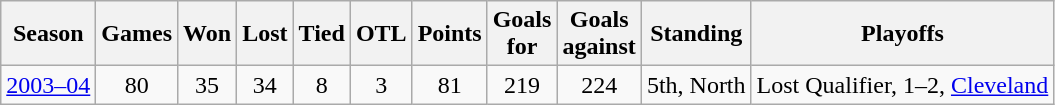<table class="wikitable" style="text-align:center">
<tr>
<th>Season</th>
<th>Games</th>
<th>Won</th>
<th>Lost</th>
<th>Tied</th>
<th>OTL</th>
<th>Points</th>
<th>Goals<br>for</th>
<th>Goals<br>against</th>
<th>Standing</th>
<th>Playoffs</th>
</tr>
<tr>
<td><a href='#'>2003–04</a></td>
<td>80</td>
<td>35</td>
<td>34</td>
<td>8</td>
<td>3</td>
<td>81</td>
<td>219</td>
<td>224</td>
<td>5th, North</td>
<td>Lost Qualifier, 1–2, <a href='#'>Cleveland</a></td>
</tr>
</table>
